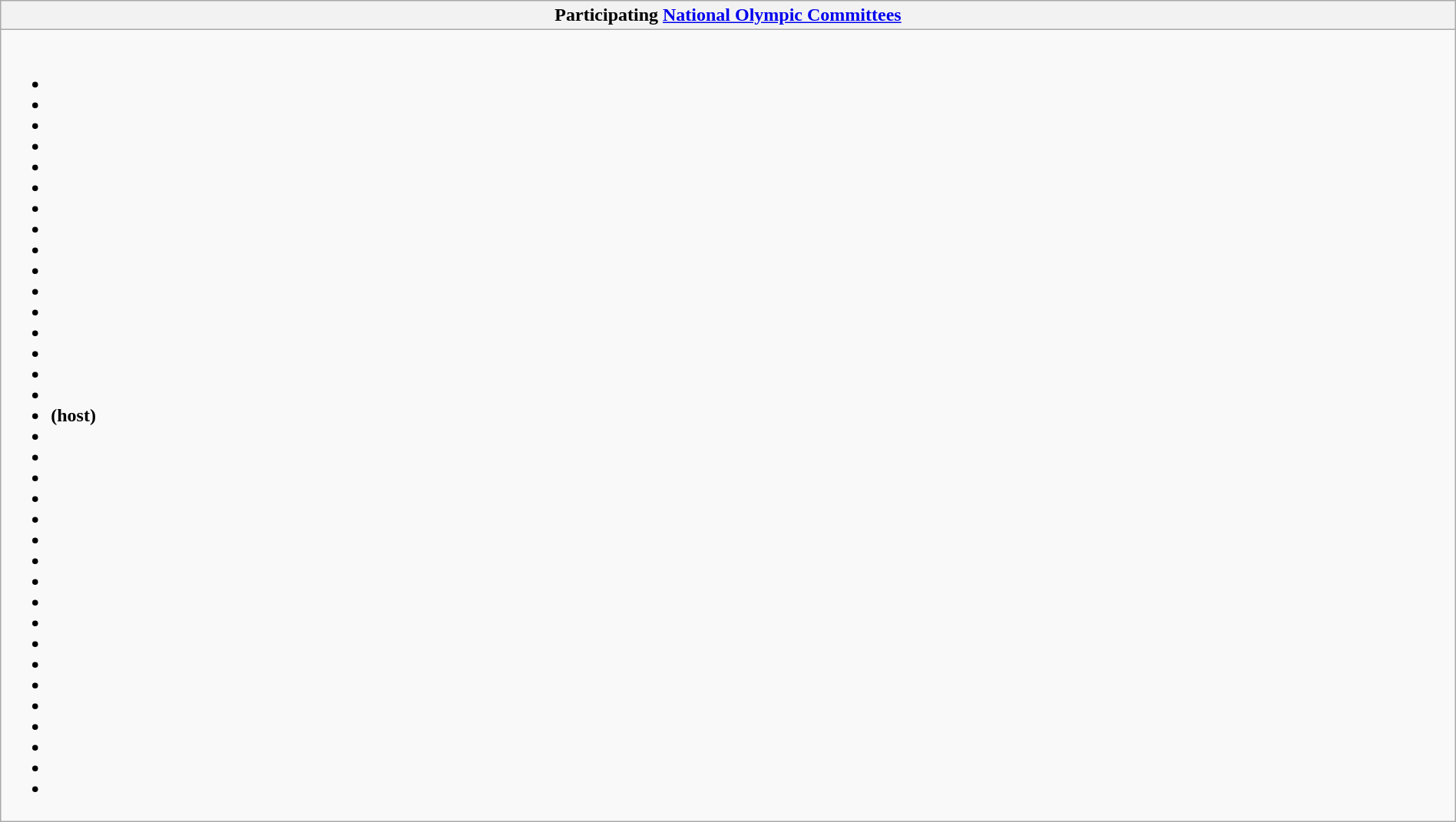<table class="wikitable collapsible" style="width:100%;">
<tr>
<th>Participating <a href='#'>National Olympic Committees</a></th>
</tr>
<tr>
<td><br><ul><li></li><li></li><li></li><li></li><li></li><li></li><li></li><li></li><li></li><li></li><li></li><li></li><li></li><li></li><li></li><li></li><li> <strong>(host)</strong></li><li></li><li></li><li></li><li></li><li></li><li></li><li></li><li></li><li></li><li></li><li></li><li></li><li></li><li></li><li></li><li></li><li></li><li></li></ul></td>
</tr>
</table>
